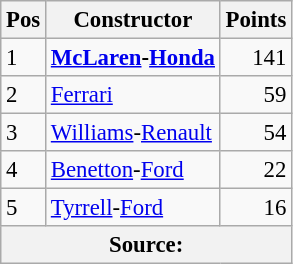<table class="wikitable" style="font-size: 95%;">
<tr>
<th>Pos</th>
<th>Constructor</th>
<th>Points</th>
</tr>
<tr>
<td>1</td>
<td> <strong><a href='#'>McLaren</a>-<a href='#'>Honda</a></strong></td>
<td align=right>141</td>
</tr>
<tr>
<td>2</td>
<td> <a href='#'>Ferrari</a></td>
<td align=right>59</td>
</tr>
<tr>
<td>3</td>
<td> <a href='#'>Williams</a>-<a href='#'>Renault</a></td>
<td align=right>54</td>
</tr>
<tr>
<td>4</td>
<td> <a href='#'>Benetton</a>-<a href='#'>Ford</a></td>
<td align=right>22</td>
</tr>
<tr>
<td>5</td>
<td> <a href='#'>Tyrrell</a>-<a href='#'>Ford</a></td>
<td align=right>16</td>
</tr>
<tr>
<th colspan=4>Source: </th>
</tr>
</table>
